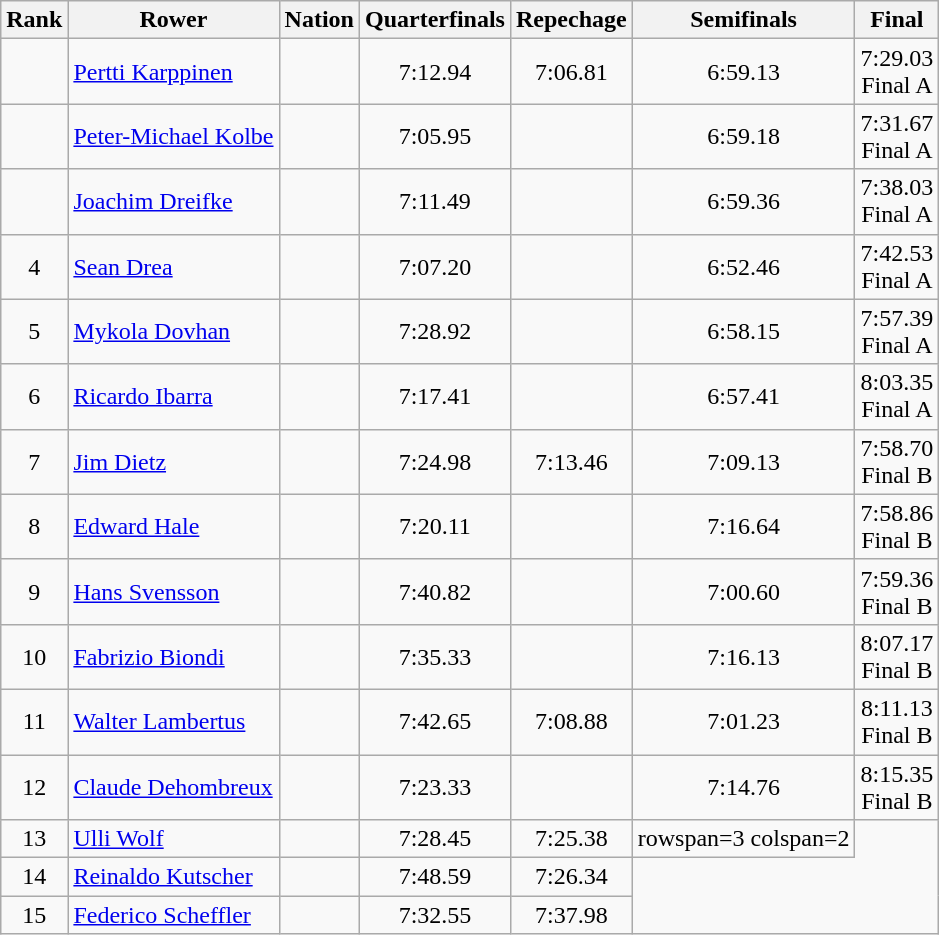<table class="wikitable sortable" style="text-align:center">
<tr>
<th>Rank</th>
<th>Rower</th>
<th>Nation</th>
<th>Quarterfinals</th>
<th>Repechage</th>
<th>Semifinals</th>
<th>Final</th>
</tr>
<tr>
<td></td>
<td align=left><a href='#'>Pertti Karppinen</a></td>
<td align=left></td>
<td>7:12.94</td>
<td>7:06.81</td>
<td>6:59.13</td>
<td>7:29.03<br>Final A</td>
</tr>
<tr>
<td></td>
<td align=left><a href='#'>Peter-Michael Kolbe</a></td>
<td align=left></td>
<td>7:05.95</td>
<td></td>
<td>6:59.18</td>
<td>7:31.67<br>Final A</td>
</tr>
<tr>
<td></td>
<td align=left><a href='#'>Joachim Dreifke</a></td>
<td align=left></td>
<td>7:11.49</td>
<td></td>
<td>6:59.36</td>
<td>7:38.03<br>Final A</td>
</tr>
<tr>
<td>4</td>
<td align=left><a href='#'>Sean Drea</a></td>
<td align=left></td>
<td>7:07.20</td>
<td></td>
<td>6:52.46</td>
<td>7:42.53<br>Final A</td>
</tr>
<tr>
<td>5</td>
<td align=left><a href='#'>Mykola Dovhan</a></td>
<td align=left></td>
<td>7:28.92</td>
<td></td>
<td>6:58.15</td>
<td>7:57.39<br>Final A</td>
</tr>
<tr>
<td>6</td>
<td align=left><a href='#'>Ricardo Ibarra</a></td>
<td align=left></td>
<td>7:17.41</td>
<td></td>
<td>6:57.41</td>
<td>8:03.35<br>Final A</td>
</tr>
<tr>
<td>7</td>
<td align=left><a href='#'>Jim Dietz</a></td>
<td align=left></td>
<td>7:24.98</td>
<td>7:13.46</td>
<td>7:09.13</td>
<td>7:58.70<br>Final B</td>
</tr>
<tr>
<td>8</td>
<td align=left><a href='#'>Edward Hale</a></td>
<td align=left></td>
<td>7:20.11</td>
<td></td>
<td>7:16.64</td>
<td>7:58.86<br>Final B</td>
</tr>
<tr>
<td>9</td>
<td align=left><a href='#'>Hans Svensson</a></td>
<td align=left></td>
<td>7:40.82</td>
<td></td>
<td>7:00.60</td>
<td>7:59.36<br>Final B</td>
</tr>
<tr>
<td>10</td>
<td align=left><a href='#'>Fabrizio Biondi</a></td>
<td align=left></td>
<td>7:35.33</td>
<td></td>
<td>7:16.13</td>
<td>8:07.17<br>Final B</td>
</tr>
<tr>
<td>11</td>
<td align=left><a href='#'>Walter Lambertus</a></td>
<td align=left></td>
<td>7:42.65</td>
<td>7:08.88</td>
<td>7:01.23</td>
<td>8:11.13<br>Final B</td>
</tr>
<tr>
<td>12</td>
<td align=left><a href='#'>Claude Dehombreux</a></td>
<td align=left></td>
<td>7:23.33</td>
<td></td>
<td>7:14.76</td>
<td>8:15.35<br>Final B</td>
</tr>
<tr>
<td>13</td>
<td align=left><a href='#'>Ulli Wolf</a></td>
<td align=left></td>
<td>7:28.45</td>
<td>7:25.38</td>
<td>rowspan=3 colspan=2 </td>
</tr>
<tr>
<td>14</td>
<td align=left><a href='#'>Reinaldo Kutscher</a></td>
<td align=left></td>
<td>7:48.59</td>
<td>7:26.34</td>
</tr>
<tr>
<td>15</td>
<td align=left><a href='#'>Federico Scheffler</a></td>
<td align=left></td>
<td>7:32.55</td>
<td>7:37.98</td>
</tr>
</table>
